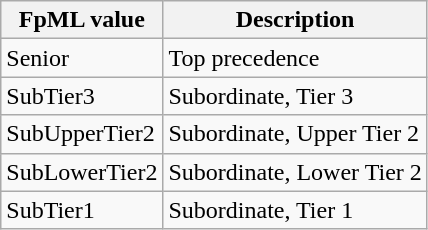<table class="wikitable">
<tr>
<th>FpML value</th>
<th>Description</th>
</tr>
<tr>
<td>Senior</td>
<td>Top precedence</td>
</tr>
<tr>
<td>SubTier3</td>
<td>Subordinate, Tier 3</td>
</tr>
<tr>
<td>SubUpperTier2</td>
<td>Subordinate, Upper Tier 2</td>
</tr>
<tr>
<td>SubLowerTier2</td>
<td>Subordinate, Lower Tier 2</td>
</tr>
<tr>
<td>SubTier1</td>
<td>Subordinate, Tier 1</td>
</tr>
</table>
